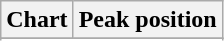<table class="wikitable plainrowheaders sortable" style="text-align:center;">
<tr>
<th scope="col">Chart</th>
<th scope="col">Peak position</th>
</tr>
<tr>
</tr>
<tr>
</tr>
</table>
